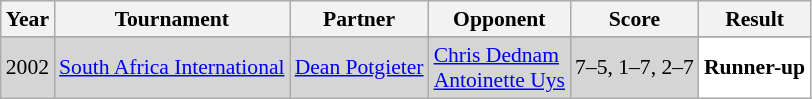<table class="sortable wikitable" style="font-size: 90%;">
<tr>
<th>Year</th>
<th>Tournament</th>
<th>Partner</th>
<th>Opponent</th>
<th>Score</th>
<th>Result</th>
</tr>
<tr>
</tr>
<tr style="background:#D5D5D5">
<td align="center">2002</td>
<td align="left"><a href='#'>South Africa International</a></td>
<td align="left"> <a href='#'>Dean Potgieter</a></td>
<td align="left"> <a href='#'>Chris Dednam</a><br> <a href='#'>Antoinette Uys</a></td>
<td align="left">7–5, 1–7, 2–7</td>
<td style="text-align:left; background:white"> <strong>Runner-up</strong></td>
</tr>
</table>
